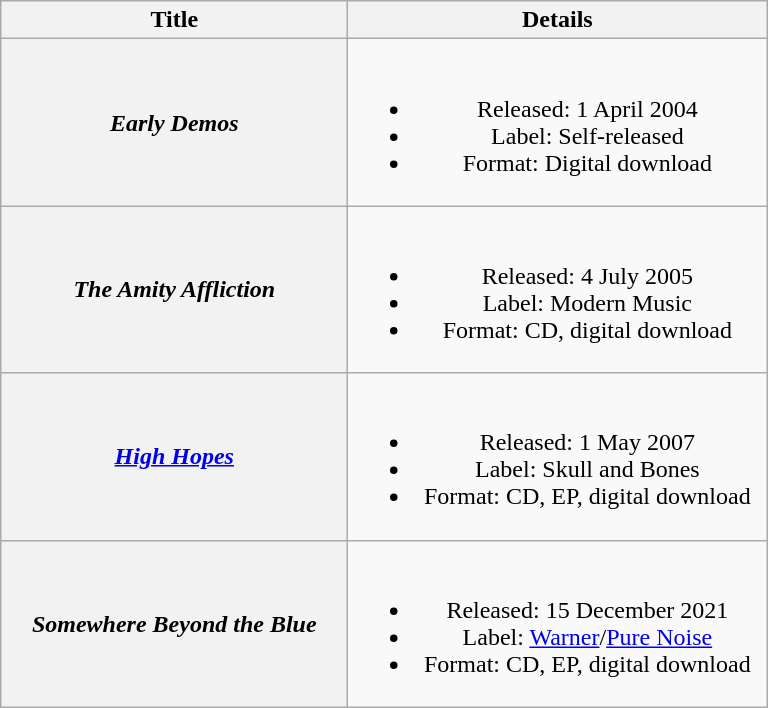<table class="wikitable plainrowheaders" style="text-align:center;">
<tr>
<th scope="col" style="width:14em;">Title</th>
<th scope="col" style="width:17em;">Details</th>
</tr>
<tr>
<th scope="row"><em>Early Demos</em></th>
<td><br><ul><li>Released: 1 April 2004</li><li>Label: Self-released</li><li>Format: Digital download</li></ul></td>
</tr>
<tr>
<th scope="row"><em>The Amity Affliction</em></th>
<td><br><ul><li>Released: 4 July 2005</li><li>Label: Modern Music</li><li>Format: CD, digital download</li></ul></td>
</tr>
<tr>
<th scope="row"><em><a href='#'>High Hopes</a></em></th>
<td><br><ul><li>Released: 1 May 2007</li><li>Label: Skull and Bones</li><li>Format: CD, EP, digital download</li></ul></td>
</tr>
<tr>
<th scope="row"><em>Somewhere Beyond the Blue</em></th>
<td><br><ul><li>Released: 15 December 2021</li><li>Label: <a href='#'>Warner</a>/<a href='#'>Pure Noise</a></li><li>Format: CD, EP, digital download</li></ul></td>
</tr>
</table>
